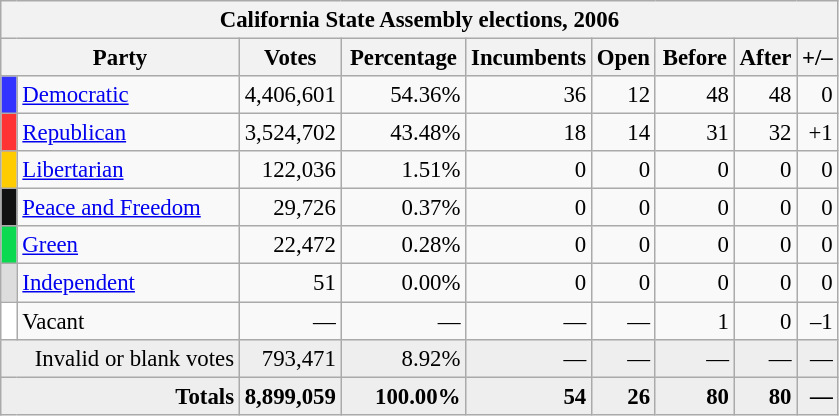<table class="wikitable" style="font-size:95%;">
<tr>
<th colspan="9">California State Assembly elections, 2006</th>
</tr>
<tr>
<th colspan=2 style="width: 10em">Party</th>
<th style="width: 4em">Votes</th>
<th style="width: 5em">Percentage</th>
<th style="width: 5em">Incumbents</th>
<th style="width: 2em">Open</th>
<th style="width: 3em">Before</th>
<th style="width: 2em">After</th>
<th style="width: 1em">+/–</th>
</tr>
<tr>
<th style="background-color:#3333FF; width: 3px"></th>
<td style="width: 130px"><a href='#'>Democratic</a></td>
<td align="right">4,406,601</td>
<td align="right">54.36%</td>
<td align="right">36</td>
<td align="right">12</td>
<td align="right">48</td>
<td align="right">48</td>
<td align="right">0</td>
</tr>
<tr>
<th style="background-color:#FF3333; width: 3px"></th>
<td style="width: 130px"><a href='#'>Republican</a></td>
<td align="right">3,524,702</td>
<td align="right">43.48%</td>
<td align="right">18</td>
<td align="right">14</td>
<td align="right">31</td>
<td align="right">32</td>
<td align="right">+1</td>
</tr>
<tr>
<th style="background-color:#FFCC00; width: 3px"></th>
<td style="width: 130px"><a href='#'>Libertarian</a></td>
<td align="right">122,036</td>
<td align="right">1.51%</td>
<td align="right">0</td>
<td align="right">0</td>
<td align="right">0</td>
<td align="right">0</td>
<td align="right">0</td>
</tr>
<tr>
<th style="background-color:#111111; width: 3px"></th>
<td style="width: 130px"><a href='#'>Peace and Freedom</a></td>
<td align="right">29,726</td>
<td align="right">0.37%</td>
<td align="right">0</td>
<td align="right">0</td>
<td align="right">0</td>
<td align="right">0</td>
<td align="right">0</td>
</tr>
<tr>
<th style="background-color:#0BDA51; width: 3px"></th>
<td style="width: 130px"><a href='#'>Green</a></td>
<td align="right">22,472</td>
<td align="right">0.28%</td>
<td align="right">0</td>
<td align="right">0</td>
<td align="right">0</td>
<td align="right">0</td>
<td align="right">0</td>
</tr>
<tr>
<th style="background-color:#DDDDDD; width: 3px"></th>
<td style="width: 130px"><a href='#'>Independent</a></td>
<td align="right">51</td>
<td align="right">0.00%</td>
<td align="right">0</td>
<td align="right">0</td>
<td align="right">0</td>
<td align="right">0</td>
<td align="right">0</td>
</tr>
<tr>
<th style="background-color:#FFFFFF; width: 3px"></th>
<td style="width: 130px">Vacant</td>
<td align="right">—</td>
<td align="right">—</td>
<td align="right">—</td>
<td align="right">—</td>
<td align="right">1</td>
<td align="right">0</td>
<td align="right">–1</td>
</tr>
<tr bgcolor="#EEEEEE">
<td colspan="2" align="right">Invalid or blank votes</td>
<td align="right">793,471</td>
<td align="right">8.92%</td>
<td align="right">—</td>
<td align="right">—</td>
<td align="right">—</td>
<td align="right">—</td>
<td align="right">—</td>
</tr>
<tr bgcolor="#EEEEEE">
<td colspan="2" align="right"><strong>Totals</strong></td>
<td align="right"><strong>8,899,059</strong></td>
<td align="right"><strong>100.00%</strong></td>
<td align="right"><strong>54</strong></td>
<td align="right"><strong>26</strong></td>
<td align="right"><strong>80</strong></td>
<td align="right"><strong>80</strong></td>
<td align="right"><strong>—</strong></td>
</tr>
</table>
